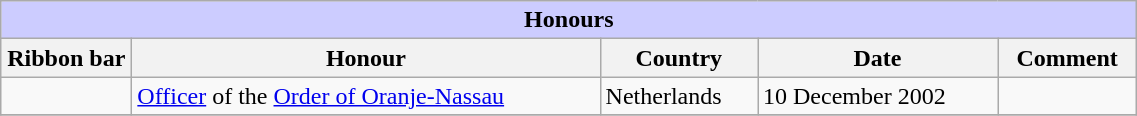<table class="wikitable" style="width:60%;">
<tr style="background:#ccf; text-align:center;">
<td colspan=5><strong>Honours</strong></td>
</tr>
<tr>
<th style="width:80px;">Ribbon bar</th>
<th>Honour</th>
<th>Country</th>
<th>Date</th>
<th>Comment</th>
</tr>
<tr>
<td></td>
<td><a href='#'>Officer</a> of the <a href='#'>Order of Oranje-Nassau</a></td>
<td>Netherlands</td>
<td>10 December 2002</td>
<td></td>
</tr>
<tr>
</tr>
</table>
